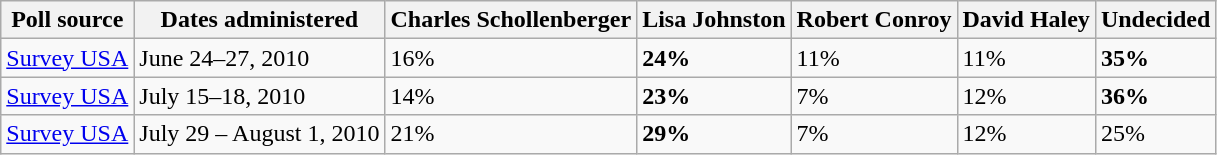<table class="wikitable">
<tr valign=bottom>
<th>Poll source</th>
<th>Dates administered</th>
<th>Charles Schollenberger</th>
<th>Lisa Johnston</th>
<th>Robert Conroy</th>
<th>David Haley</th>
<th>Undecided</th>
</tr>
<tr>
<td><a href='#'>Survey USA</a></td>
<td>June 24–27, 2010</td>
<td>16%</td>
<td><strong>24%</strong></td>
<td>11%</td>
<td>11%</td>
<td><strong>35%</strong></td>
</tr>
<tr>
<td><a href='#'>Survey USA</a></td>
<td>July 15–18, 2010</td>
<td>14%</td>
<td><strong>23%</strong></td>
<td>7%</td>
<td>12%</td>
<td><strong>36%</strong></td>
</tr>
<tr>
<td><a href='#'>Survey USA</a></td>
<td>July 29 – August 1, 2010</td>
<td>21%</td>
<td><strong>29%</strong></td>
<td>7%</td>
<td>12%</td>
<td>25%</td>
</tr>
</table>
